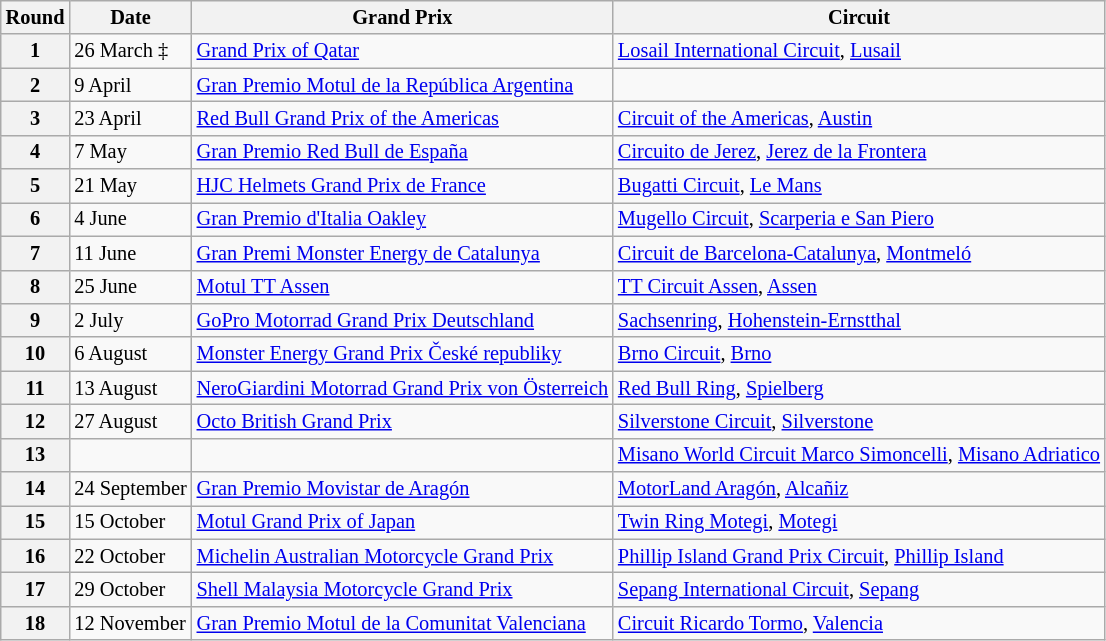<table class="wikitable" style="font-size: 85%">
<tr>
<th>Round</th>
<th>Date</th>
<th>Grand Prix</th>
<th>Circuit</th>
</tr>
<tr>
<th>1</th>
<td>26 March ‡</td>
<td> <a href='#'>Grand Prix of Qatar</a></td>
<td><a href='#'>Losail International Circuit</a>, <a href='#'>Lusail</a></td>
</tr>
<tr>
<th>2</th>
<td>9 April</td>
<td> <a href='#'>Gran Premio Motul de la República Argentina</a></td>
<td></td>
</tr>
<tr>
<th>3</th>
<td>23 April</td>
<td> <a href='#'>Red Bull Grand Prix of the Americas</a></td>
<td><a href='#'>Circuit of the Americas</a>, <a href='#'>Austin</a></td>
</tr>
<tr>
<th>4</th>
<td>7 May</td>
<td> <a href='#'>Gran Premio Red Bull de España</a></td>
<td><a href='#'>Circuito de Jerez</a>, <a href='#'>Jerez de la Frontera</a></td>
</tr>
<tr>
<th>5</th>
<td>21 May</td>
<td> <a href='#'>HJC Helmets Grand Prix de France</a></td>
<td><a href='#'>Bugatti Circuit</a>, <a href='#'>Le Mans</a></td>
</tr>
<tr>
<th>6</th>
<td>4 June</td>
<td> <a href='#'>Gran Premio d'Italia Oakley</a></td>
<td><a href='#'>Mugello Circuit</a>, <a href='#'>Scarperia e San Piero</a></td>
</tr>
<tr>
<th>7</th>
<td>11 June</td>
<td> <a href='#'>Gran Premi Monster Energy de Catalunya</a></td>
<td><a href='#'>Circuit de Barcelona-Catalunya</a>, <a href='#'>Montmeló</a></td>
</tr>
<tr>
<th>8</th>
<td>25 June</td>
<td> <a href='#'>Motul TT Assen</a></td>
<td><a href='#'>TT Circuit Assen</a>, <a href='#'>Assen</a></td>
</tr>
<tr>
<th>9</th>
<td>2 July</td>
<td> <a href='#'>GoPro Motorrad Grand Prix Deutschland</a></td>
<td><a href='#'>Sachsenring</a>, <a href='#'>Hohenstein-Ernstthal</a></td>
</tr>
<tr>
<th>10</th>
<td>6 August</td>
<td> <a href='#'>Monster Energy Grand Prix České republiky</a></td>
<td><a href='#'>Brno Circuit</a>, <a href='#'>Brno</a></td>
</tr>
<tr>
<th>11</th>
<td>13 August</td>
<td> <a href='#'>NeroGiardini Motorrad Grand Prix von Österreich</a></td>
<td><a href='#'>Red Bull Ring</a>, <a href='#'>Spielberg</a></td>
</tr>
<tr>
<th>12</th>
<td>27 August</td>
<td> <a href='#'>Octo British Grand Prix</a></td>
<td><a href='#'>Silverstone Circuit</a>, <a href='#'>Silverstone</a></td>
</tr>
<tr>
<th>13</th>
<td></td>
<td></td>
<td><a href='#'>Misano World Circuit Marco Simoncelli</a>, <a href='#'>Misano Adriatico</a></td>
</tr>
<tr>
<th>14</th>
<td>24 September</td>
<td> <a href='#'>Gran Premio Movistar de Aragón</a></td>
<td><a href='#'>MotorLand Aragón</a>, <a href='#'>Alcañiz</a></td>
</tr>
<tr>
<th>15</th>
<td>15 October</td>
<td> <a href='#'>Motul Grand Prix of Japan</a></td>
<td><a href='#'>Twin Ring Motegi</a>, <a href='#'>Motegi</a></td>
</tr>
<tr>
<th>16</th>
<td>22 October</td>
<td> <a href='#'>Michelin Australian Motorcycle Grand Prix</a></td>
<td><a href='#'>Phillip Island Grand Prix Circuit</a>, <a href='#'>Phillip Island</a></td>
</tr>
<tr>
<th>17</th>
<td>29 October</td>
<td> <a href='#'>Shell Malaysia Motorcycle Grand Prix</a></td>
<td><a href='#'>Sepang International Circuit</a>, <a href='#'>Sepang</a></td>
</tr>
<tr>
<th>18</th>
<td>12 November</td>
<td> <a href='#'>Gran Premio Motul de la Comunitat Valenciana</a></td>
<td><a href='#'>Circuit Ricardo Tormo</a>, <a href='#'>Valencia</a></td>
</tr>
</table>
